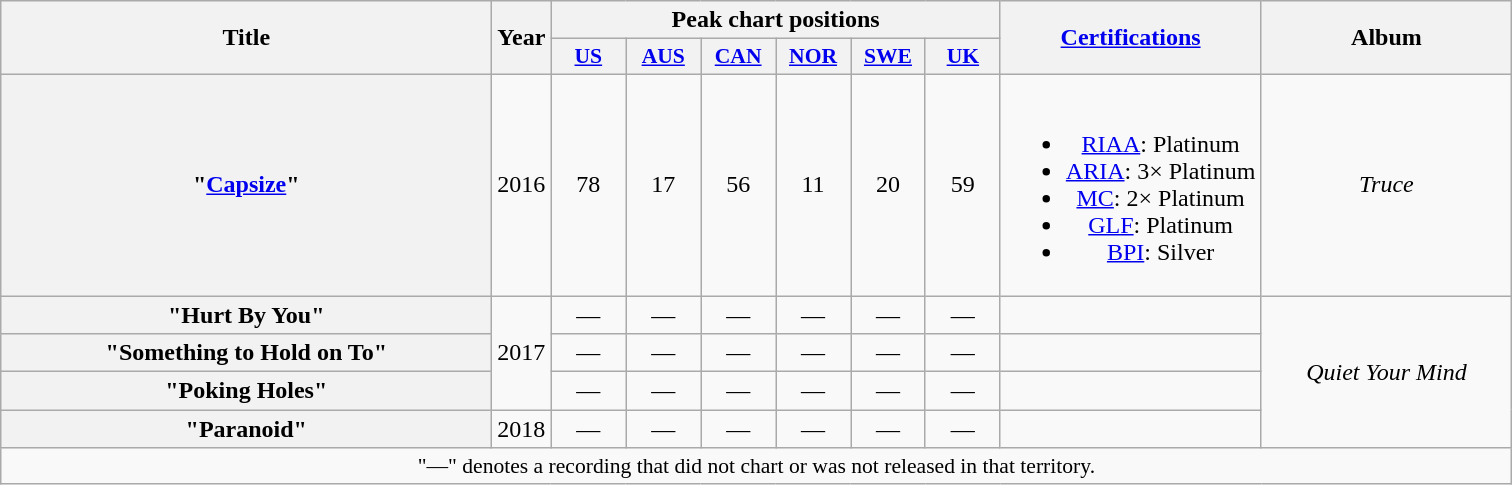<table class="wikitable plainrowheaders" style="text-align:center;">
<tr>
<th scope="col" rowspan="2" style="width:20em;">Title</th>
<th scope="col" rowspan="2" style="width:1em;">Year</th>
<th scope="col" colspan="6">Peak chart positions</th>
<th rowspan="2"><a href='#'>Certifications</a></th>
<th scope="col" rowspan="2" style="width:10em;">Album</th>
</tr>
<tr>
<th scope="col" style="width:3em;font-size:90%;"><a href='#'>US</a><br></th>
<th scope="col" style="width:3em;font-size:90%;"><a href='#'>AUS</a><br></th>
<th scope="col" style="width:3em;font-size:90%;"><a href='#'>CAN</a><br></th>
<th scope="col" style="width:3em;font-size:90%;"><a href='#'>NOR</a><br></th>
<th scope="col" style="width:3em;font-size:90%;"><a href='#'>SWE</a><br></th>
<th scope="col" style="width:3em;font-size:90%;"><a href='#'>UK</a><br></th>
</tr>
<tr>
<th scope="row">"<a href='#'>Capsize</a>"<br></th>
<td>2016</td>
<td>78</td>
<td>17</td>
<td>56</td>
<td>11</td>
<td>20</td>
<td>59</td>
<td><br><ul><li><a href='#'>RIAA</a>: Platinum</li><li><a href='#'>ARIA</a>: 3× Platinum</li><li><a href='#'>MC</a>: 2× Platinum</li><li><a href='#'>GLF</a>: Platinum</li><li><a href='#'>BPI</a>: Silver</li></ul></td>
<td><em>Truce</em></td>
</tr>
<tr>
<th scope="row">"Hurt By You"</th>
<td rowspan="3">2017</td>
<td>—</td>
<td>—</td>
<td>—</td>
<td>—</td>
<td>—</td>
<td>—</td>
<td></td>
<td rowspan="4"><em>Quiet Your Mind</em></td>
</tr>
<tr>
<th scope="row">"Something to Hold on To"</th>
<td>—</td>
<td>—</td>
<td>—</td>
<td>—</td>
<td>—</td>
<td>—</td>
<td></td>
</tr>
<tr>
<th scope="row">"Poking Holes"</th>
<td>—</td>
<td>—</td>
<td>—</td>
<td>—</td>
<td>—</td>
<td>—</td>
<td></td>
</tr>
<tr>
<th scope="row">"Paranoid"</th>
<td>2018</td>
<td>—</td>
<td>—</td>
<td>—</td>
<td>—</td>
<td>—</td>
<td>—</td>
<td></td>
</tr>
<tr>
<td colspan="10" style="font-size:90%">"—" denotes a recording that did not chart or was not released in that territory.</td>
</tr>
</table>
